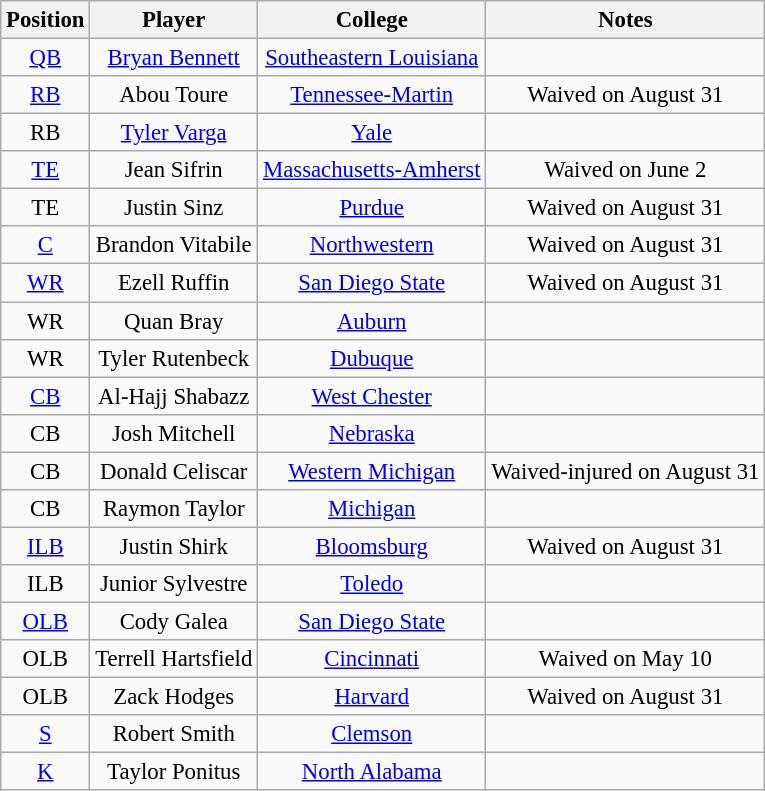<table class="wikitable" style="font-size: 95%; text-align: center;">
<tr>
<th>Position</th>
<th>Player</th>
<th>College</th>
<th>Notes</th>
</tr>
<tr>
<td><a href='#'>QB</a></td>
<td><a href='#'>Bryan Bennett</a></td>
<td><a href='#'>Southeastern Louisiana</a></td>
<td></td>
</tr>
<tr>
<td><a href='#'>RB</a></td>
<td>Abou Toure</td>
<td><a href='#'>Tennessee-Martin</a></td>
<td>Waived on August 31</td>
</tr>
<tr>
<td>RB</td>
<td><a href='#'>Tyler Varga</a></td>
<td><a href='#'>Yale</a></td>
<td></td>
</tr>
<tr>
<td><a href='#'>TE</a></td>
<td>Jean Sifrin</td>
<td><a href='#'>Massachusetts-Amherst</a></td>
<td>Waived on June 2</td>
</tr>
<tr>
<td>TE</td>
<td>Justin Sinz</td>
<td><a href='#'>Purdue</a></td>
<td>Waived on August 31</td>
</tr>
<tr>
<td><a href='#'>C</a></td>
<td>Brandon Vitabile</td>
<td><a href='#'>Northwestern</a></td>
<td>Waived on August 31</td>
</tr>
<tr>
<td><a href='#'>WR</a></td>
<td>Ezell Ruffin</td>
<td><a href='#'>San Diego State</a></td>
<td>Waived on August 31</td>
</tr>
<tr>
<td>WR</td>
<td>Quan Bray</td>
<td><a href='#'>Auburn</a></td>
<td></td>
</tr>
<tr>
<td>WR</td>
<td>Tyler Rutenbeck</td>
<td><a href='#'>Dubuque</a></td>
<td></td>
</tr>
<tr>
<td><a href='#'>CB</a></td>
<td>Al-Hajj Shabazz</td>
<td><a href='#'>West Chester</a></td>
<td></td>
</tr>
<tr>
<td>CB</td>
<td>Josh Mitchell</td>
<td><a href='#'>Nebraska</a></td>
<td></td>
</tr>
<tr>
<td>CB</td>
<td>Donald Celiscar</td>
<td><a href='#'>Western Michigan</a></td>
<td>Waived-injured on August 31</td>
</tr>
<tr>
<td>CB</td>
<td>Raymon Taylor</td>
<td><a href='#'>Michigan</a></td>
<td></td>
</tr>
<tr>
<td><a href='#'>ILB</a></td>
<td>Justin Shirk</td>
<td><a href='#'>Bloomsburg</a></td>
<td>Waived on August 31</td>
</tr>
<tr>
<td>ILB</td>
<td>Junior Sylvestre</td>
<td><a href='#'>Toledo</a></td>
<td></td>
</tr>
<tr>
<td><a href='#'>OLB</a></td>
<td>Cody Galea</td>
<td><a href='#'>San Diego State</a></td>
<td></td>
</tr>
<tr>
<td>OLB</td>
<td>Terrell Hartsfield</td>
<td><a href='#'>Cincinnati</a></td>
<td>Waived on May 10</td>
</tr>
<tr>
<td>OLB</td>
<td>Zack Hodges</td>
<td><a href='#'>Harvard</a></td>
<td>Waived on August 31</td>
</tr>
<tr>
<td><a href='#'>S</a></td>
<td>Robert Smith</td>
<td><a href='#'>Clemson</a></td>
<td></td>
</tr>
<tr>
<td><a href='#'>K</a></td>
<td>Taylor Ponitus</td>
<td><a href='#'>North Alabama</a></td>
<td></td>
</tr>
</table>
